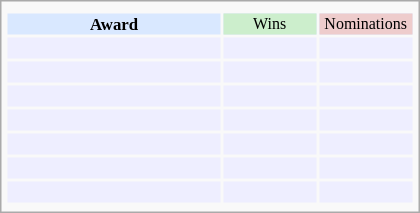<table class="infobox" style="width: 25em; text-align: left; font-size: 70%; vertical-align: middle;">
<tr>
<td colspan="3" style="text-align:center;"></td>
</tr>
<tr bgcolor=#D9E8FF style="text-align:center;">
<th style="vertical-align: middle;">Award</th>
<td style="background:#cceecc; font-size:8pt;" width="60px">Wins</td>
<td style="background:#eecccc; font-size:8pt;" width="60px">Nominations</td>
</tr>
<tr bgcolor=#eeeeff>
<td align="center"><br></td>
<td></td>
<td></td>
</tr>
<tr bgcolor=#eeeeff>
<td align="center"><br></td>
<td></td>
<td></td>
</tr>
<tr bgcolor=#eeeeff>
<td align="center"><br></td>
<td></td>
<td></td>
</tr>
<tr bgcolor=#eeeeff>
<td align="center"><br></td>
<td></td>
<td></td>
</tr>
<tr bgcolor=#eeeeff>
<td align="center"><br></td>
<td></td>
<td></td>
</tr>
<tr bgcolor=#eeeeff>
<td align="center"><br></td>
<td></td>
<td></td>
</tr>
<tr bgcolor=#eeeeff>
<td align="center"><br></td>
<td></td>
<td></td>
</tr>
<tr>
</tr>
</table>
